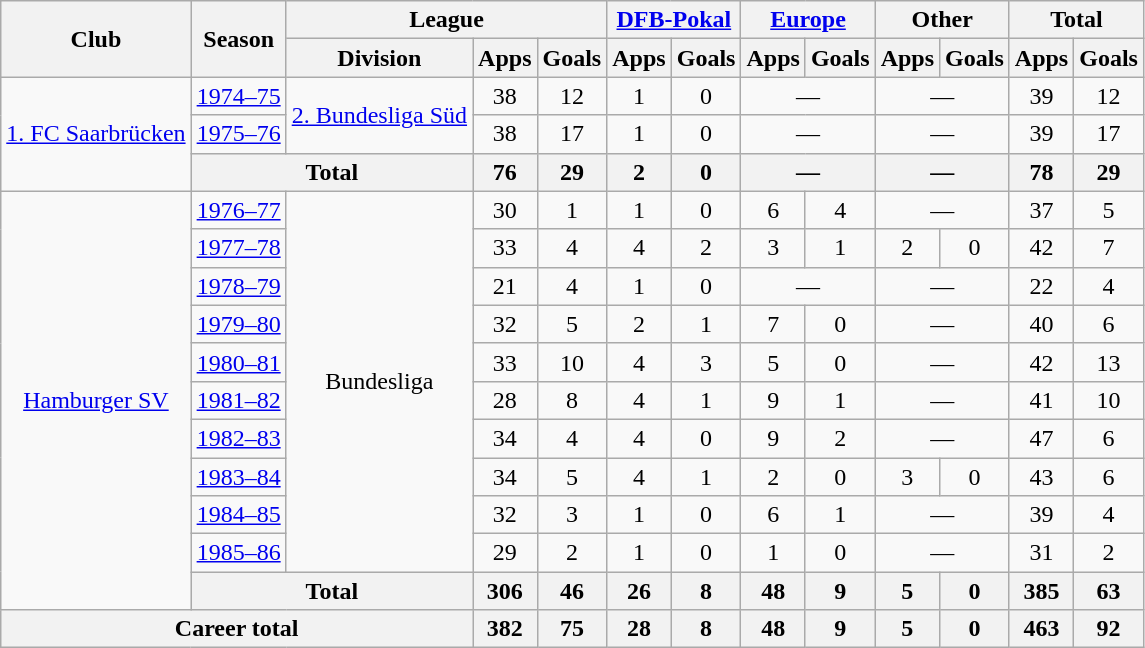<table class="wikitable" Style="text-align: center">
<tr>
<th rowspan="2">Club</th>
<th rowspan="2">Season</th>
<th colspan="3">League</th>
<th colspan="2"><a href='#'>DFB-Pokal</a></th>
<th colspan="2"><a href='#'>Europe</a></th>
<th colspan="2">Other</th>
<th colspan="2">Total</th>
</tr>
<tr>
<th>Division</th>
<th>Apps</th>
<th>Goals</th>
<th>Apps</th>
<th>Goals</th>
<th>Apps</th>
<th>Goals</th>
<th>Apps</th>
<th>Goals</th>
<th>Apps</th>
<th>Goals</th>
</tr>
<tr>
<td rowspan="3"><a href='#'>1. FC Saarbrücken</a></td>
<td><a href='#'>1974–75</a></td>
<td rowspan="2"><a href='#'>2. Bundesliga Süd</a></td>
<td>38</td>
<td>12</td>
<td>1</td>
<td>0</td>
<td colspan="2">—</td>
<td colspan="2">—</td>
<td>39</td>
<td>12</td>
</tr>
<tr>
<td><a href='#'>1975–76</a></td>
<td>38</td>
<td>17</td>
<td>1</td>
<td>0</td>
<td colspan="2">—</td>
<td colspan="2">—</td>
<td>39</td>
<td>17</td>
</tr>
<tr>
<th colspan="2">Total</th>
<th>76</th>
<th>29</th>
<th>2</th>
<th>0</th>
<th colspan="2">—</th>
<th colspan="2">—</th>
<th>78</th>
<th>29</th>
</tr>
<tr>
<td rowspan="11"><a href='#'>Hamburger SV</a></td>
<td><a href='#'>1976–77</a></td>
<td rowspan="10">Bundesliga</td>
<td>30</td>
<td>1</td>
<td>1</td>
<td>0</td>
<td>6</td>
<td>4</td>
<td colspan="2">—</td>
<td>37</td>
<td>5</td>
</tr>
<tr>
<td><a href='#'>1977–78</a></td>
<td>33</td>
<td>4</td>
<td>4</td>
<td>2</td>
<td>3</td>
<td>1</td>
<td>2</td>
<td>0</td>
<td>42</td>
<td>7</td>
</tr>
<tr>
<td><a href='#'>1978–79</a></td>
<td>21</td>
<td>4</td>
<td>1</td>
<td>0</td>
<td colspan="2">—</td>
<td colspan="2">—</td>
<td>22</td>
<td>4</td>
</tr>
<tr>
<td><a href='#'>1979–80</a></td>
<td>32</td>
<td>5</td>
<td>2</td>
<td>1</td>
<td>7</td>
<td>0</td>
<td colspan="2">—</td>
<td>40</td>
<td>6</td>
</tr>
<tr>
<td><a href='#'>1980–81</a></td>
<td>33</td>
<td>10</td>
<td>4</td>
<td>3</td>
<td>5</td>
<td>0</td>
<td colspan="2">—</td>
<td>42</td>
<td>13</td>
</tr>
<tr>
<td><a href='#'>1981–82</a></td>
<td>28</td>
<td>8</td>
<td>4</td>
<td>1</td>
<td>9</td>
<td>1</td>
<td colspan="2">—</td>
<td>41</td>
<td>10</td>
</tr>
<tr>
<td><a href='#'>1982–83</a></td>
<td>34</td>
<td>4</td>
<td>4</td>
<td>0</td>
<td>9</td>
<td>2</td>
<td colspan="2">—</td>
<td>47</td>
<td>6</td>
</tr>
<tr>
<td><a href='#'>1983–84</a></td>
<td>34</td>
<td>5</td>
<td>4</td>
<td>1</td>
<td>2</td>
<td>0</td>
<td>3</td>
<td>0</td>
<td>43</td>
<td>6</td>
</tr>
<tr>
<td><a href='#'>1984–85</a></td>
<td>32</td>
<td>3</td>
<td>1</td>
<td>0</td>
<td>6</td>
<td>1</td>
<td colspan="2">—</td>
<td>39</td>
<td>4</td>
</tr>
<tr>
<td><a href='#'>1985–86</a></td>
<td>29</td>
<td>2</td>
<td>1</td>
<td>0</td>
<td>1</td>
<td>0</td>
<td colspan="2">—</td>
<td>31</td>
<td>2</td>
</tr>
<tr>
<th colspan="2">Total</th>
<th>306</th>
<th>46</th>
<th>26</th>
<th>8</th>
<th>48</th>
<th>9</th>
<th>5</th>
<th>0</th>
<th>385</th>
<th>63</th>
</tr>
<tr>
<th colspan="3">Career total</th>
<th>382</th>
<th>75</th>
<th>28</th>
<th>8</th>
<th>48</th>
<th>9</th>
<th>5</th>
<th>0</th>
<th>463</th>
<th>92</th>
</tr>
</table>
